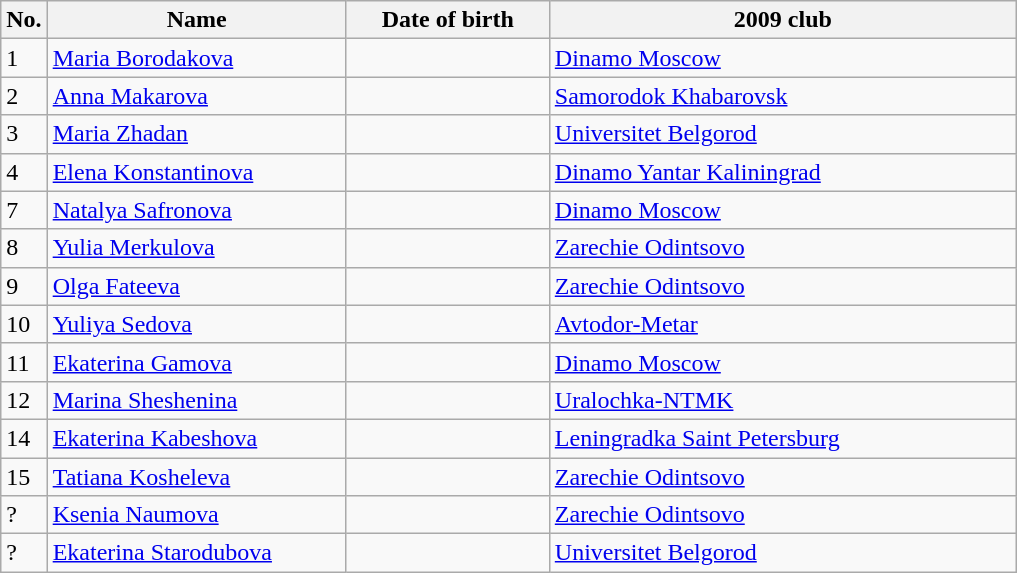<table class=wikitable sortable style=font-size:100%; text-align:center;>
<tr>
<th>No.</th>
<th style=width:12em>Name</th>
<th style=width:8em>Date of birth</th>
<th style=width:19em>2009 club</th>
</tr>
<tr>
<td>1</td>
<td><a href='#'>Maria Borodakova</a></td>
<td></td>
<td> <a href='#'>Dinamo Moscow</a></td>
</tr>
<tr>
<td>2</td>
<td><a href='#'>Anna Makarova</a></td>
<td></td>
<td> <a href='#'>Samorodok Khabarovsk</a></td>
</tr>
<tr>
<td>3</td>
<td><a href='#'>Maria Zhadan</a></td>
<td></td>
<td> <a href='#'>Universitet Belgorod</a></td>
</tr>
<tr>
<td>4</td>
<td><a href='#'>Elena Konstantinova</a></td>
<td></td>
<td> <a href='#'>Dinamo Yantar Kaliningrad</a></td>
</tr>
<tr>
<td>7</td>
<td><a href='#'>Natalya Safronova</a></td>
<td></td>
<td> <a href='#'>Dinamo Moscow</a></td>
</tr>
<tr>
<td>8</td>
<td><a href='#'>Yulia Merkulova</a></td>
<td></td>
<td> <a href='#'>Zarechie Odintsovo</a></td>
</tr>
<tr>
<td>9</td>
<td><a href='#'>Olga Fateeva</a></td>
<td></td>
<td> <a href='#'>Zarechie Odintsovo</a></td>
</tr>
<tr>
<td>10</td>
<td><a href='#'>Yuliya Sedova</a></td>
<td></td>
<td> <a href='#'>Avtodor-Metar</a></td>
</tr>
<tr>
<td>11</td>
<td><a href='#'>Ekaterina Gamova</a></td>
<td></td>
<td> <a href='#'>Dinamo Moscow</a></td>
</tr>
<tr>
<td>12</td>
<td><a href='#'>Marina Sheshenina</a></td>
<td></td>
<td> <a href='#'>Uralochka-NTMK</a></td>
</tr>
<tr>
<td>14</td>
<td><a href='#'>Ekaterina Kabeshova</a></td>
<td></td>
<td> <a href='#'>Leningradka Saint Petersburg</a></td>
</tr>
<tr>
<td>15</td>
<td><a href='#'>Tatiana Kosheleva</a></td>
<td></td>
<td> <a href='#'>Zarechie Odintsovo</a></td>
</tr>
<tr>
<td>?</td>
<td><a href='#'>Ksenia Naumova</a></td>
<td></td>
<td> <a href='#'>Zarechie Odintsovo</a></td>
</tr>
<tr>
<td>?</td>
<td><a href='#'>Ekaterina Starodubova</a></td>
<td></td>
<td> <a href='#'>Universitet Belgorod</a></td>
</tr>
</table>
